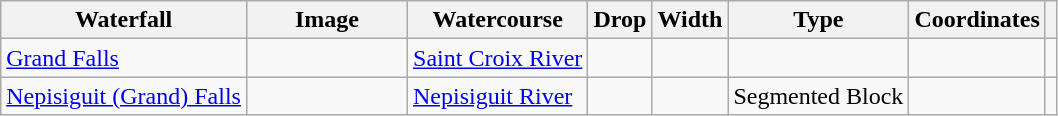<table class="wikitable sortable">
<tr>
<th>Waterfall</th>
<th class=unsortable>Image</th>
<th>Watercourse</th>
<th>Drop</th>
<th>Width</th>
<th>Type</th>
<th>Coordinates</th>
<th class=unsortable></th>
</tr>
<tr>
<td><a href='#'>Grand Falls</a></td>
<td></td>
<td><a href='#'>Saint Croix River</a></td>
<td></td>
<td></td>
<td></td>
<td></td>
<td></td>
</tr>
<tr>
<td><a href='#'>Nepisiguit (Grand) Falls</a></td>
<td width="100px"> </td>
<td><a href='#'>Nepisiguit River</a></td>
<td></td>
<td></td>
<td>Segmented Block</td>
<td></td>
<td></td>
</tr>
</table>
